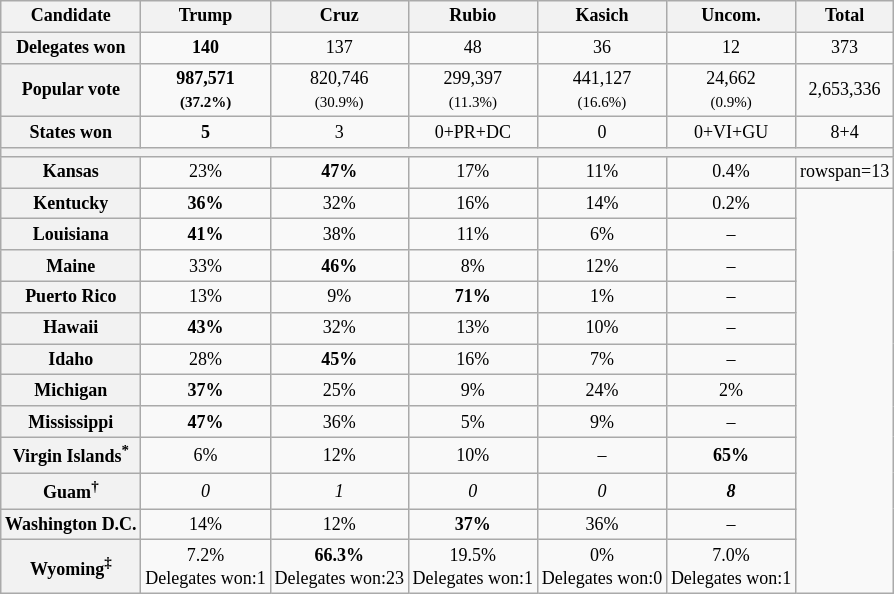<table class="wikitable" style="font-size:12px; text-align: center;">
<tr>
<th>Candidate</th>
<th><strong>Trump</strong></th>
<th>Cruz</th>
<th>Rubio</th>
<th>Kasich</th>
<th>Uncom.</th>
<th>Total</th>
</tr>
<tr>
<th scope="row">Delegates won</th>
<td><strong>140</strong>  </td>
<td>    137  </td>
<td>   48  </td>
<td> 36  </td>
<td> 12   </td>
<td>373</td>
</tr>
<tr>
<th scope="row">Popular vote  </th>
<td><strong>987,571<br><small>(37.2%)</small></strong>   </td>
<td>    820,746<br><small>(30.9%)</small>   </td>
<td>   299,397<br><small>(11.3%)</small>   </td>
<td> 441,127<br><small>(16.6%)</small>   </td>
<td> 24,662<br><small>(0.9%)</small></td>
<td>2,653,336 </td>
</tr>
<tr>
<th scope="row">States won</th>
<td><strong>5</strong>  </td>
<td>3   </td>
<td>0+PR+DC </td>
<td>0 </td>
<td> 0+VI+GU </td>
<td>8+4</td>
</tr>
<tr>
<th scope="row" colspan="7"></th>
</tr>
<tr>
<th scope="row">Kansas</th>
<td>23%</td>
<td><strong>47%</strong></td>
<td>17%</td>
<td>11%</td>
<td> 0.4%</td>
<td>rowspan=13 </td>
</tr>
<tr>
<th scope="row">Kentucky</th>
<td><strong>36%</strong></td>
<td>32%</td>
<td>16%</td>
<td>14%</td>
<td> 0.2%</td>
</tr>
<tr>
<th scope="row">Louisiana</th>
<td><strong>41%</strong></td>
<td>38%</td>
<td>11%</td>
<td>6%</td>
<td> –</td>
</tr>
<tr>
<th scope="row">Maine</th>
<td>33%</td>
<td><strong>46%</strong></td>
<td>8%</td>
<td>12%</td>
<td> –</td>
</tr>
<tr>
<th scope="row">Puerto Rico</th>
<td>13% </td>
<td>9%</td>
<td><strong>71%</strong> </td>
<td>1%</td>
<td> –</td>
</tr>
<tr>
<th scope="row">Hawaii</th>
<td><strong>43%</strong></td>
<td>32%</td>
<td>13%</td>
<td>10%</td>
<td> –</td>
</tr>
<tr>
<th scope="row">Idaho</th>
<td>28%</td>
<td><strong>45%</strong></td>
<td>16%</td>
<td>7%</td>
<td> –</td>
</tr>
<tr>
<th scope="row">Michigan</th>
<td><strong>37%</strong></td>
<td>25%    </td>
<td>9%</td>
<td>24% </td>
<td> 2%</td>
</tr>
<tr>
<th scope="row">Mississippi</th>
<td><strong>47%</strong></td>
<td>36%</td>
<td>5%</td>
<td>9%</td>
<td> –</td>
</tr>
<tr>
<th scope="row">Virgin Islands<sup>*</sup></th>
<td>6%</td>
<td>12%</td>
<td>10%</td>
<td>–</td>
<td><strong>65%</strong></td>
</tr>
<tr>
<th scope="row">Guam<sup>†</sup></th>
<td><em>0</em></td>
<td><em>1</em> </td>
<td><em>0</em></td>
<td><em>0</em></td>
<td><strong><em>8</em></strong></td>
</tr>
<tr>
<th scope="row">Washington D.C.</th>
<td>14%</td>
<td>12%</td>
<td><strong>37%</strong></td>
<td>36%</td>
<td>–</td>
</tr>
<tr>
<th scope="row">Wyoming<sup>‡</sup></th>
<td>7.2%<br>Delegates won:1</td>
<td><strong>66.3%</strong><br>Delegates won:23</td>
<td>19.5%<br>Delegates won:1</td>
<td>0%<br>Delegates won:0</td>
<td>7.0%<br>Delegates won:1</td>
</tr>
</table>
